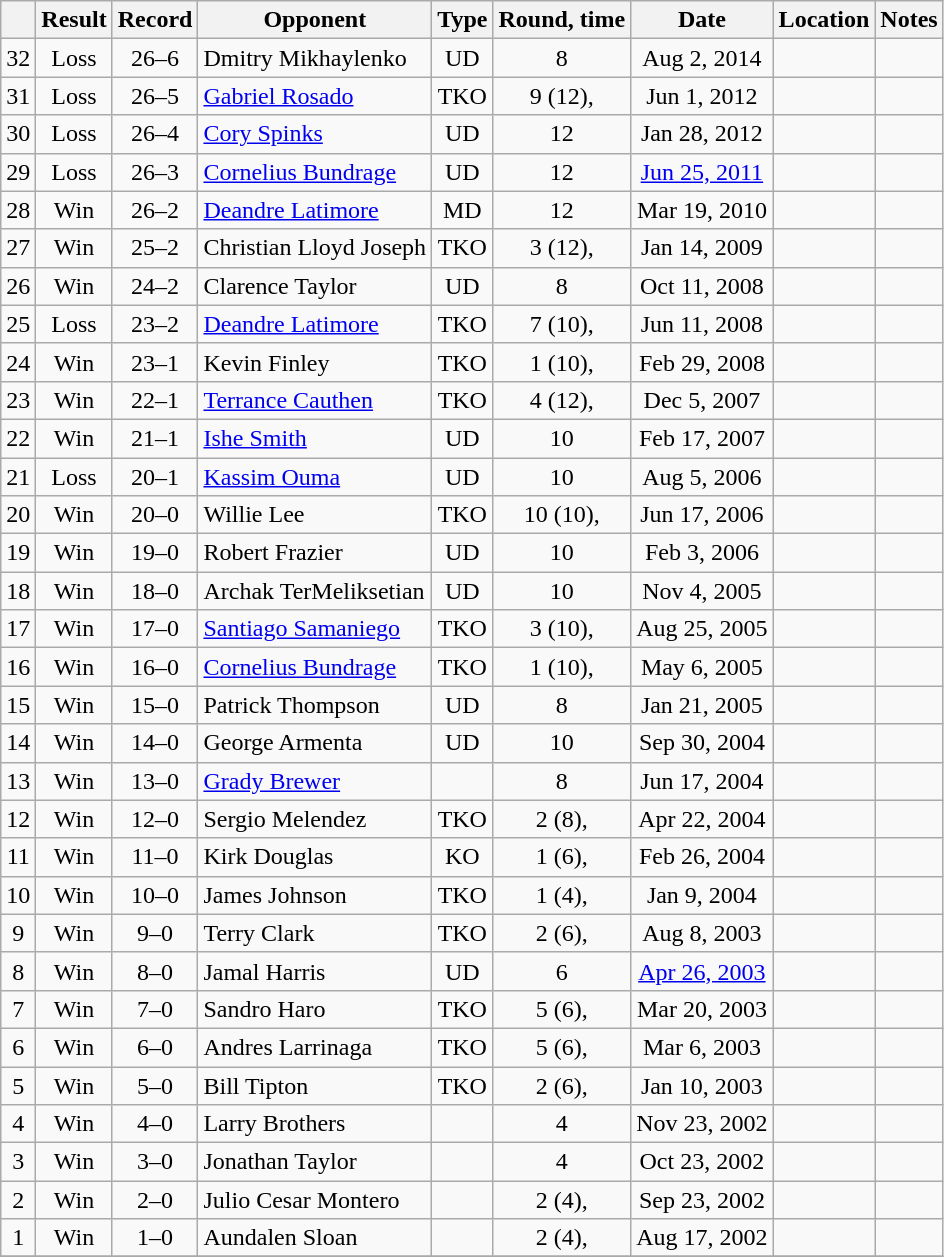<table class="wikitable" style="text-align:center">
<tr>
<th></th>
<th>Result</th>
<th>Record</th>
<th>Opponent</th>
<th>Type</th>
<th>Round, time</th>
<th>Date</th>
<th>Location</th>
<th>Notes</th>
</tr>
<tr>
<td>32</td>
<td>Loss</td>
<td>26–6</td>
<td style="text-align:left;">Dmitry Mikhaylenko</td>
<td>UD</td>
<td>8</td>
<td>Aug 2, 2014</td>
<td style="text-align:left;"></td>
<td></td>
</tr>
<tr>
<td>31</td>
<td>Loss</td>
<td>26–5</td>
<td style="text-align:left;"><a href='#'>Gabriel Rosado</a></td>
<td>TKO</td>
<td>9 (12), </td>
<td>Jun 1, 2012</td>
<td style="text-align:left;"></td>
<td style="text-align:left;"></td>
</tr>
<tr>
<td>30</td>
<td>Loss</td>
<td>26–4</td>
<td style="text-align:left;"><a href='#'>Cory Spinks</a></td>
<td>UD</td>
<td>12</td>
<td>Jan 28, 2012</td>
<td style="text-align:left;"></td>
<td></td>
</tr>
<tr>
<td>29</td>
<td>Loss</td>
<td>26–3</td>
<td style="text-align:left;"><a href='#'>Cornelius Bundrage</a></td>
<td>UD</td>
<td>12</td>
<td><a href='#'>Jun 25, 2011</a></td>
<td style="text-align:left;"></td>
<td style="text-align:left;"></td>
</tr>
<tr>
<td>28</td>
<td>Win</td>
<td>26–2</td>
<td style="text-align:left;"><a href='#'>Deandre Latimore</a></td>
<td>MD</td>
<td>12</td>
<td>Mar 19, 2010</td>
<td style="text-align:left;"></td>
<td></td>
</tr>
<tr>
<td>27</td>
<td>Win</td>
<td>25–2</td>
<td style="text-align:left;">Christian Lloyd Joseph</td>
<td>TKO</td>
<td>3 (12), </td>
<td>Jan 14, 2009</td>
<td style="text-align:left;"></td>
<td style="text-align:left;"></td>
</tr>
<tr>
<td>26</td>
<td>Win</td>
<td>24–2</td>
<td style="text-align:left;">Clarence Taylor</td>
<td>UD</td>
<td>8</td>
<td>Oct 11, 2008</td>
<td style="text-align:left;"></td>
<td></td>
</tr>
<tr>
<td>25</td>
<td>Loss</td>
<td>23–2</td>
<td style="text-align:left;"><a href='#'>Deandre Latimore</a></td>
<td>TKO</td>
<td>7 (10), </td>
<td>Jun 11, 2008</td>
<td style="text-align:left;"></td>
<td></td>
</tr>
<tr>
<td>24</td>
<td>Win</td>
<td>23–1</td>
<td style="text-align:left;">Kevin Finley</td>
<td>TKO</td>
<td>1 (10), </td>
<td>Feb 29, 2008</td>
<td style="text-align:left;"></td>
<td></td>
</tr>
<tr>
<td>23</td>
<td>Win</td>
<td>22–1</td>
<td style="text-align:left;"><a href='#'>Terrance Cauthen</a></td>
<td>TKO</td>
<td>4 (12), </td>
<td>Dec 5, 2007</td>
<td style="text-align:left;"></td>
<td></td>
</tr>
<tr>
<td>22</td>
<td>Win</td>
<td>21–1</td>
<td style="text-align:left;"><a href='#'>Ishe Smith</a></td>
<td>UD</td>
<td>10</td>
<td>Feb 17, 2007</td>
<td style="text-align:left;"></td>
<td></td>
</tr>
<tr>
<td>21</td>
<td>Loss</td>
<td>20–1</td>
<td style="text-align:left;"><a href='#'>Kassim Ouma</a></td>
<td>UD</td>
<td>10</td>
<td>Aug 5, 2006</td>
<td style="text-align:left;"></td>
<td></td>
</tr>
<tr>
<td>20</td>
<td>Win</td>
<td>20–0</td>
<td style="text-align:left;">Willie Lee</td>
<td>TKO</td>
<td>10 (10), </td>
<td>Jun 17, 2006</td>
<td style="text-align:left;"></td>
<td></td>
</tr>
<tr>
<td>19</td>
<td>Win</td>
<td>19–0</td>
<td style="text-align:left;">Robert Frazier</td>
<td>UD</td>
<td>10</td>
<td>Feb 3, 2006</td>
<td style="text-align:left;"></td>
<td></td>
</tr>
<tr>
<td>18</td>
<td>Win</td>
<td>18–0</td>
<td style="text-align:left;">Archak TerMeliksetian</td>
<td>UD</td>
<td>10</td>
<td>Nov 4, 2005</td>
<td style="text-align:left;"></td>
<td></td>
</tr>
<tr>
<td>17</td>
<td>Win</td>
<td>17–0</td>
<td style="text-align:left;"><a href='#'>Santiago Samaniego</a></td>
<td>TKO</td>
<td>3 (10), </td>
<td>Aug 25, 2005</td>
<td style="text-align:left;"></td>
<td></td>
</tr>
<tr>
<td>16</td>
<td>Win</td>
<td>16–0</td>
<td style="text-align:left;"><a href='#'>Cornelius Bundrage</a></td>
<td>TKO</td>
<td>1 (10), </td>
<td>May 6, 2005</td>
<td style="text-align:left;"></td>
<td></td>
</tr>
<tr>
<td>15</td>
<td>Win</td>
<td>15–0</td>
<td style="text-align:left;">Patrick Thompson</td>
<td>UD</td>
<td>8</td>
<td>Jan 21, 2005</td>
<td style="text-align:left;"></td>
<td></td>
</tr>
<tr>
<td>14</td>
<td>Win</td>
<td>14–0</td>
<td style="text-align:left;">George Armenta</td>
<td>UD</td>
<td>10</td>
<td>Sep 30, 2004</td>
<td style="text-align:left;"></td>
<td></td>
</tr>
<tr>
<td>13</td>
<td>Win</td>
<td>13–0</td>
<td style="text-align:left;"><a href='#'>Grady Brewer</a></td>
<td></td>
<td>8</td>
<td>Jun 17, 2004</td>
<td style="text-align:left;"></td>
<td></td>
</tr>
<tr>
<td>12</td>
<td>Win</td>
<td>12–0</td>
<td style="text-align:left;">Sergio Melendez</td>
<td>TKO</td>
<td>2 (8), </td>
<td>Apr 22, 2004</td>
<td style="text-align:left;"></td>
<td></td>
</tr>
<tr>
<td>11</td>
<td>Win</td>
<td>11–0</td>
<td style="text-align:left;">Kirk Douglas</td>
<td>KO</td>
<td>1 (6), </td>
<td>Feb 26, 2004</td>
<td style="text-align:left;"></td>
<td></td>
</tr>
<tr>
<td>10</td>
<td>Win</td>
<td>10–0</td>
<td style="text-align:left;">James Johnson</td>
<td>TKO</td>
<td>1 (4), </td>
<td>Jan 9, 2004</td>
<td style="text-align:left;"></td>
<td></td>
</tr>
<tr>
<td>9</td>
<td>Win</td>
<td>9–0</td>
<td style="text-align:left;">Terry Clark</td>
<td>TKO</td>
<td>2 (6), </td>
<td>Aug 8, 2003</td>
<td style="text-align:left;"></td>
<td></td>
</tr>
<tr>
<td>8</td>
<td>Win</td>
<td>8–0</td>
<td style="text-align:left;">Jamal Harris</td>
<td>UD</td>
<td>6</td>
<td><a href='#'>Apr 26, 2003</a></td>
<td style="text-align:left;"></td>
<td></td>
</tr>
<tr>
<td>7</td>
<td>Win</td>
<td>7–0</td>
<td style="text-align:left;">Sandro Haro</td>
<td>TKO</td>
<td>5 (6), </td>
<td>Mar 20, 2003</td>
<td style="text-align:left;"></td>
<td></td>
</tr>
<tr>
<td>6</td>
<td>Win</td>
<td>6–0</td>
<td style="text-align:left;">Andres Larrinaga</td>
<td>TKO</td>
<td>5 (6), </td>
<td>Mar 6, 2003</td>
<td style="text-align:left;"></td>
<td></td>
</tr>
<tr>
<td>5</td>
<td>Win</td>
<td>5–0</td>
<td style="text-align:left;">Bill Tipton</td>
<td>TKO</td>
<td>2 (6), </td>
<td>Jan 10, 2003</td>
<td style="text-align:left;"></td>
<td></td>
</tr>
<tr>
<td>4</td>
<td>Win</td>
<td>4–0</td>
<td style="text-align:left;">Larry Brothers</td>
<td></td>
<td>4</td>
<td>Nov 23, 2002</td>
<td style="text-align:left;"></td>
<td></td>
</tr>
<tr>
<td>3</td>
<td>Win</td>
<td>3–0</td>
<td style="text-align:left;">Jonathan Taylor</td>
<td></td>
<td>4</td>
<td>Oct 23, 2002</td>
<td style="text-align:left;"></td>
<td></td>
</tr>
<tr>
<td>2</td>
<td>Win</td>
<td>2–0</td>
<td style="text-align:left;">Julio Cesar Montero</td>
<td></td>
<td>2 (4), </td>
<td>Sep 23, 2002</td>
<td style="text-align:left;"></td>
<td></td>
</tr>
<tr>
<td>1</td>
<td>Win</td>
<td>1–0</td>
<td style="text-align:left;">Aundalen Sloan</td>
<td></td>
<td>2 (4), </td>
<td>Aug 17, 2002</td>
<td style="text-align:left;"></td>
<td></td>
</tr>
<tr>
</tr>
</table>
